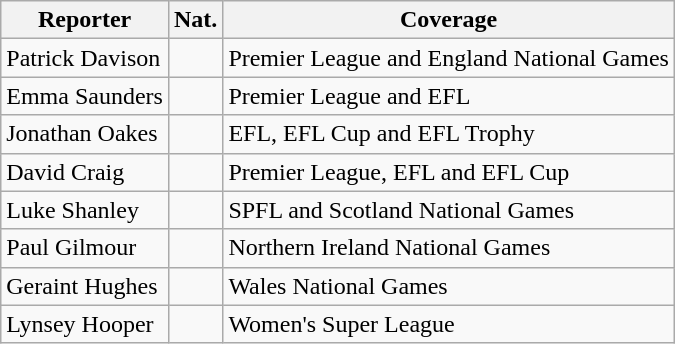<table class="wikitable sortable">
<tr>
<th>Reporter</th>
<th>Nat.</th>
<th>Coverage</th>
</tr>
<tr>
<td>Patrick Davison</td>
<td></td>
<td>Premier League and England National Games</td>
</tr>
<tr>
<td>Emma Saunders</td>
<td></td>
<td>Premier League and EFL</td>
</tr>
<tr>
<td>Jonathan Oakes</td>
<td></td>
<td>EFL, EFL Cup and EFL Trophy</td>
</tr>
<tr>
<td>David Craig</td>
<td></td>
<td>Premier League, EFL and EFL Cup</td>
</tr>
<tr>
<td>Luke Shanley</td>
<td></td>
<td>SPFL and Scotland National Games</td>
</tr>
<tr>
<td>Paul Gilmour</td>
<td></td>
<td>Northern Ireland National Games</td>
</tr>
<tr>
<td>Geraint Hughes</td>
<td></td>
<td>Wales National Games</td>
</tr>
<tr>
<td>Lynsey Hooper</td>
<td></td>
<td>Women's Super League</td>
</tr>
</table>
